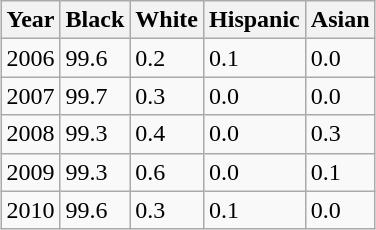<table class="wikitable sortable collapsible" style="margin: 1em auto 1em auto;">
<tr>
<th>Year</th>
<th>Black</th>
<th>White</th>
<th>Hispanic</th>
<th>Asian</th>
</tr>
<tr>
<td>2006</td>
<td>99.6</td>
<td>0.2</td>
<td>0.1</td>
<td>0.0</td>
</tr>
<tr>
<td>2007</td>
<td>99.7</td>
<td>0.3</td>
<td>0.0</td>
<td>0.0</td>
</tr>
<tr>
<td>2008</td>
<td>99.3</td>
<td>0.4</td>
<td>0.0</td>
<td>0.3</td>
</tr>
<tr>
<td>2009</td>
<td>99.3</td>
<td>0.6</td>
<td>0.0</td>
<td>0.1</td>
</tr>
<tr>
<td>2010</td>
<td>99.6</td>
<td>0.3</td>
<td>0.1</td>
<td>0.0</td>
</tr>
</table>
